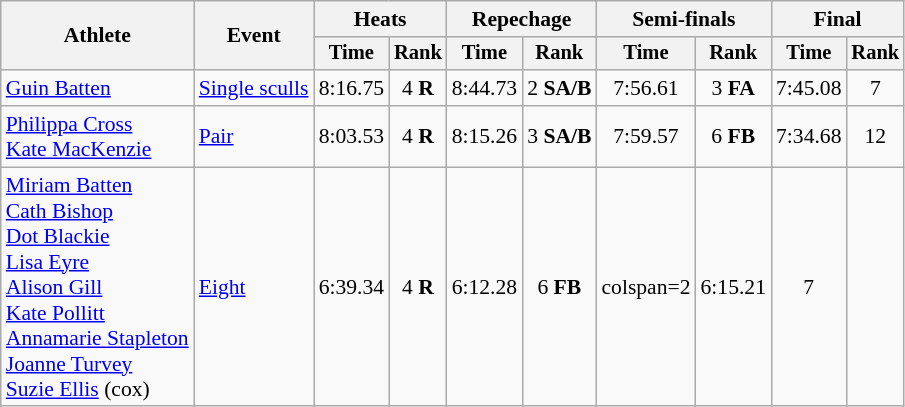<table class="wikitable" style="font-size:90%">
<tr>
<th rowspan="2">Athlete</th>
<th rowspan="2">Event</th>
<th colspan="2">Heats</th>
<th colspan="2">Repechage</th>
<th colspan="2">Semi-finals</th>
<th colspan="2">Final</th>
</tr>
<tr style="font-size:95%">
<th>Time</th>
<th>Rank</th>
<th>Time</th>
<th>Rank</th>
<th>Time</th>
<th>Rank</th>
<th>Time</th>
<th>Rank</th>
</tr>
<tr align=center>
<td align=left><a href='#'>Guin Batten</a></td>
<td align=left><a href='#'>Single sculls</a></td>
<td>8:16.75</td>
<td>4 <strong>R</strong></td>
<td>8:44.73</td>
<td>2 <strong>SA/B</strong></td>
<td>7:56.61</td>
<td>3 <strong>FA</strong></td>
<td>7:45.08</td>
<td>7</td>
</tr>
<tr align=center>
<td align=left><a href='#'>Philippa Cross</a><br><a href='#'>Kate MacKenzie</a></td>
<td align=left><a href='#'>Pair</a></td>
<td>8:03.53</td>
<td>4 <strong>R</strong></td>
<td>8:15.26</td>
<td>3 <strong>SA/B</strong></td>
<td>7:59.57</td>
<td>6 <strong>FB</strong></td>
<td>7:34.68</td>
<td>12</td>
</tr>
<tr align=center>
<td align=left><a href='#'>Miriam Batten</a><br><a href='#'>Cath Bishop</a><br><a href='#'>Dot Blackie</a><br><a href='#'>Lisa Eyre</a><br><a href='#'>Alison Gill</a><br><a href='#'>Kate Pollitt</a><br><a href='#'>Annamarie Stapleton</a><br><a href='#'>Joanne Turvey</a><br><a href='#'>Suzie Ellis</a> (cox)</td>
<td align=left><a href='#'>Eight</a></td>
<td>6:39.34</td>
<td>4 <strong>R</strong></td>
<td>6:12.28</td>
<td>6 <strong>FB</strong></td>
<td>colspan=2 </td>
<td>6:15.21</td>
<td>7</td>
</tr>
</table>
